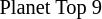<table class="toccolours" style="font-size: 85%; white-space: nowrap">
<tr>
<td></td>
<td>Planet Top 9</td>
</tr>
</table>
